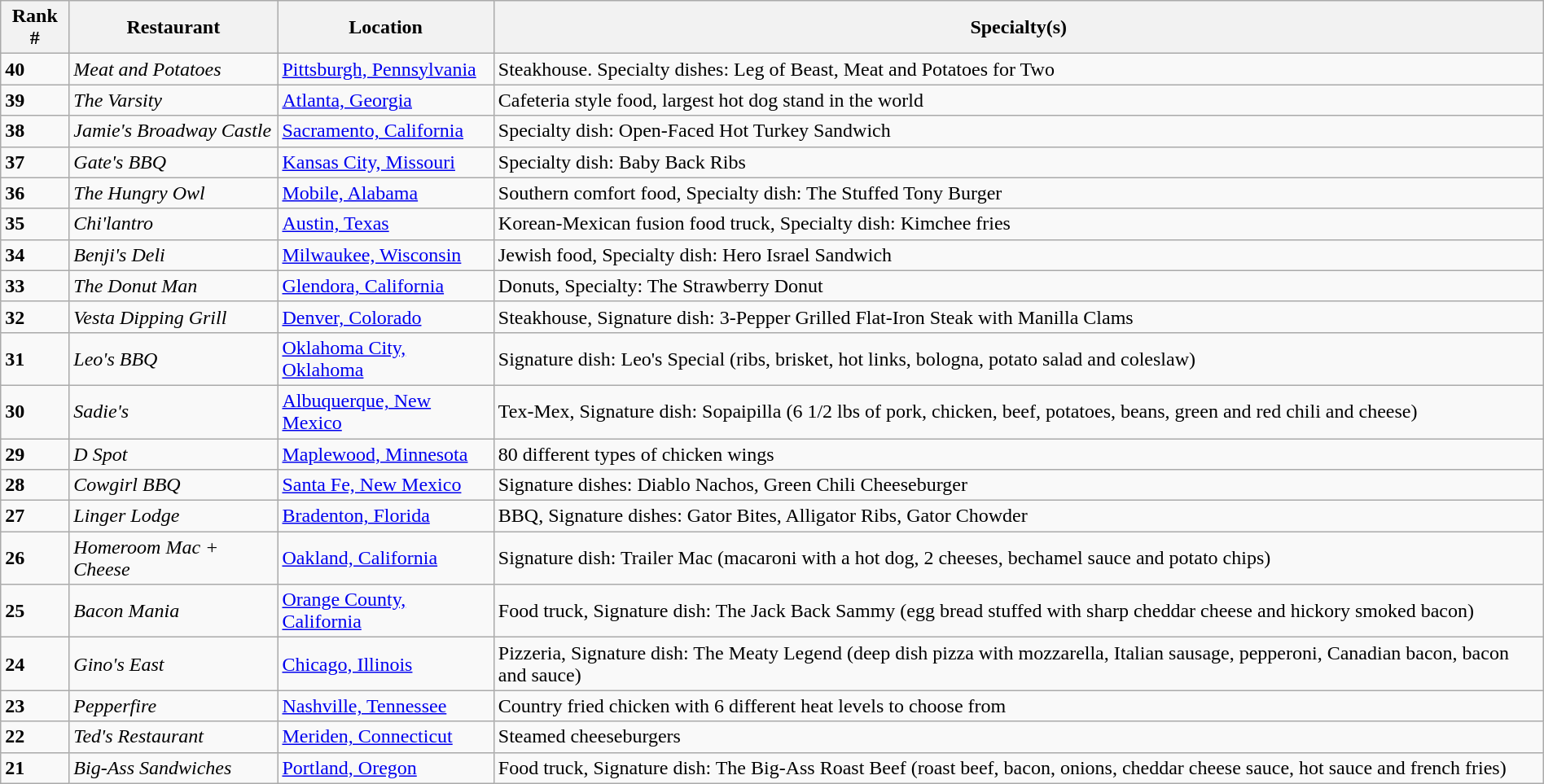<table class="wikitable" style="width:100%;">
<tr>
<th>Rank #</th>
<th>Restaurant</th>
<th>Location</th>
<th>Specialty(s)</th>
</tr>
<tr>
<td><strong>40</strong></td>
<td><em>Meat and Potatoes</em></td>
<td><a href='#'>Pittsburgh, Pennsylvania</a></td>
<td>Steakhouse. Specialty dishes: Leg of Beast, Meat and Potatoes for Two</td>
</tr>
<tr>
<td><strong>39</strong></td>
<td><em>The Varsity</em></td>
<td><a href='#'>Atlanta, Georgia</a></td>
<td>Cafeteria style food, largest hot dog stand in the world</td>
</tr>
<tr>
<td><strong>38</strong></td>
<td><em>Jamie's Broadway Castle</em></td>
<td><a href='#'>Sacramento, California</a></td>
<td>Specialty dish: Open-Faced Hot Turkey Sandwich</td>
</tr>
<tr>
<td><strong>37</strong></td>
<td><em>Gate's BBQ</em></td>
<td><a href='#'>Kansas City, Missouri</a></td>
<td>Specialty dish: Baby Back Ribs</td>
</tr>
<tr>
<td><strong>36</strong></td>
<td><em>The Hungry Owl</em></td>
<td><a href='#'>Mobile, Alabama</a></td>
<td>Southern comfort food, Specialty dish: The Stuffed Tony Burger</td>
</tr>
<tr>
<td><strong>35</strong></td>
<td><em>Chi'lantro</em></td>
<td><a href='#'>Austin, Texas</a></td>
<td>Korean-Mexican fusion food truck, Specialty dish: Kimchee fries</td>
</tr>
<tr>
<td><strong>34</strong></td>
<td><em>Benji's Deli</em></td>
<td><a href='#'>Milwaukee, Wisconsin</a></td>
<td>Jewish food, Specialty dish: Hero Israel Sandwich</td>
</tr>
<tr>
<td><strong>33</strong></td>
<td><em>The Donut Man</em></td>
<td><a href='#'>Glendora, California</a></td>
<td>Donuts, Specialty: The Strawberry Donut</td>
</tr>
<tr>
<td><strong>32</strong></td>
<td><em>Vesta Dipping Grill</em></td>
<td><a href='#'>Denver, Colorado</a></td>
<td>Steakhouse, Signature dish: 3-Pepper Grilled Flat-Iron Steak with Manilla Clams</td>
</tr>
<tr>
<td><strong>31</strong></td>
<td><em>Leo's BBQ</em></td>
<td><a href='#'>Oklahoma City, Oklahoma</a></td>
<td>Signature dish: Leo's Special (ribs, brisket, hot links, bologna, potato salad and coleslaw)</td>
</tr>
<tr>
<td><strong>30</strong></td>
<td><em>Sadie's</em></td>
<td><a href='#'>Albuquerque, New Mexico</a></td>
<td>Tex-Mex, Signature dish: Sopaipilla (6 1/2 lbs of pork, chicken, beef, potatoes, beans, green and red chili and cheese)</td>
</tr>
<tr>
<td><strong>29</strong></td>
<td><em>D Spot</em></td>
<td><a href='#'>Maplewood, Minnesota</a></td>
<td>80 different types of chicken wings</td>
</tr>
<tr>
<td><strong>28</strong></td>
<td><em>Cowgirl BBQ</em></td>
<td><a href='#'>Santa Fe, New Mexico</a></td>
<td>Signature dishes: Diablo Nachos, Green Chili Cheeseburger</td>
</tr>
<tr>
<td><strong>27</strong></td>
<td><em>Linger Lodge</em></td>
<td><a href='#'>Bradenton, Florida</a></td>
<td>BBQ, Signature dishes: Gator Bites, Alligator Ribs, Gator Chowder</td>
</tr>
<tr>
<td><strong>26</strong></td>
<td><em>Homeroom Mac + Cheese</em></td>
<td><a href='#'>Oakland, California</a></td>
<td>Signature dish: Trailer Mac (macaroni with a hot dog, 2 cheeses, bechamel sauce and potato chips)</td>
</tr>
<tr>
<td><strong>25</strong></td>
<td><em>Bacon Mania</em></td>
<td><a href='#'>Orange County, California</a></td>
<td>Food truck, Signature dish: The Jack Back Sammy (egg bread stuffed with sharp cheddar cheese and hickory smoked bacon)</td>
</tr>
<tr>
<td><strong>24</strong></td>
<td><em>Gino's East</em></td>
<td><a href='#'>Chicago, Illinois</a></td>
<td>Pizzeria, Signature dish: The Meaty Legend (deep dish pizza with mozzarella, Italian sausage, pepperoni, Canadian bacon, bacon and sauce)</td>
</tr>
<tr>
<td><strong>23</strong></td>
<td><em>Pepperfire</em></td>
<td><a href='#'>Nashville, Tennessee</a></td>
<td>Country fried chicken with 6 different heat levels to choose from</td>
</tr>
<tr>
<td><strong>22</strong></td>
<td><em>Ted's Restaurant</em></td>
<td><a href='#'>Meriden, Connecticut</a></td>
<td>Steamed cheeseburgers</td>
</tr>
<tr>
<td><strong>21</strong></td>
<td><em>Big-Ass Sandwiches</em></td>
<td><a href='#'>Portland, Oregon</a></td>
<td>Food truck, Signature dish: The Big-Ass Roast Beef (roast beef, bacon, onions, cheddar cheese sauce, hot sauce and french fries)</td>
</tr>
</table>
